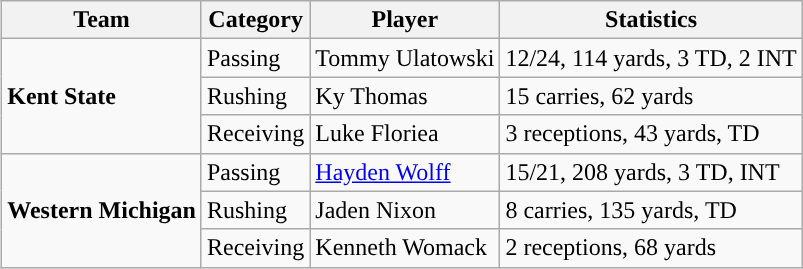<table class="wikitable" style="float:right">
<tr>
<th>Team</th>
<th>Category</th>
<th>Player</th>
<th>Statistics</th>
</tr>
<tr>
<td rowspan=3><strong>Kent State</strong></td>
<td>Passing</td>
<td>Tommy Ulatowski</td>
<td>12/24, 114 yards, 3 TD, 2 INT</td>
</tr>
<tr>
<td>Rushing</td>
<td>Ky Thomas</td>
<td>15 carries, 62 yards</td>
</tr>
<tr>
<td>Receiving</td>
<td>Luke Floriea</td>
<td>3 receptions, 43 yards, TD</td>
</tr>
<tr>
<td rowspan=3><strong>Western Michigan</strong></td>
<td>Passing</td>
<td><a href='#'>Hayden Wolff</a></td>
<td>15/21, 208 yards, 3 TD, INT</td>
</tr>
<tr>
<td>Rushing</td>
<td>Jaden Nixon</td>
<td>8 carries, 135 yards, TD</td>
</tr>
<tr>
<td>Receiving</td>
<td>Kenneth Womack</td>
<td>2 receptions, 68 yards</td>
</tr>
</table>
